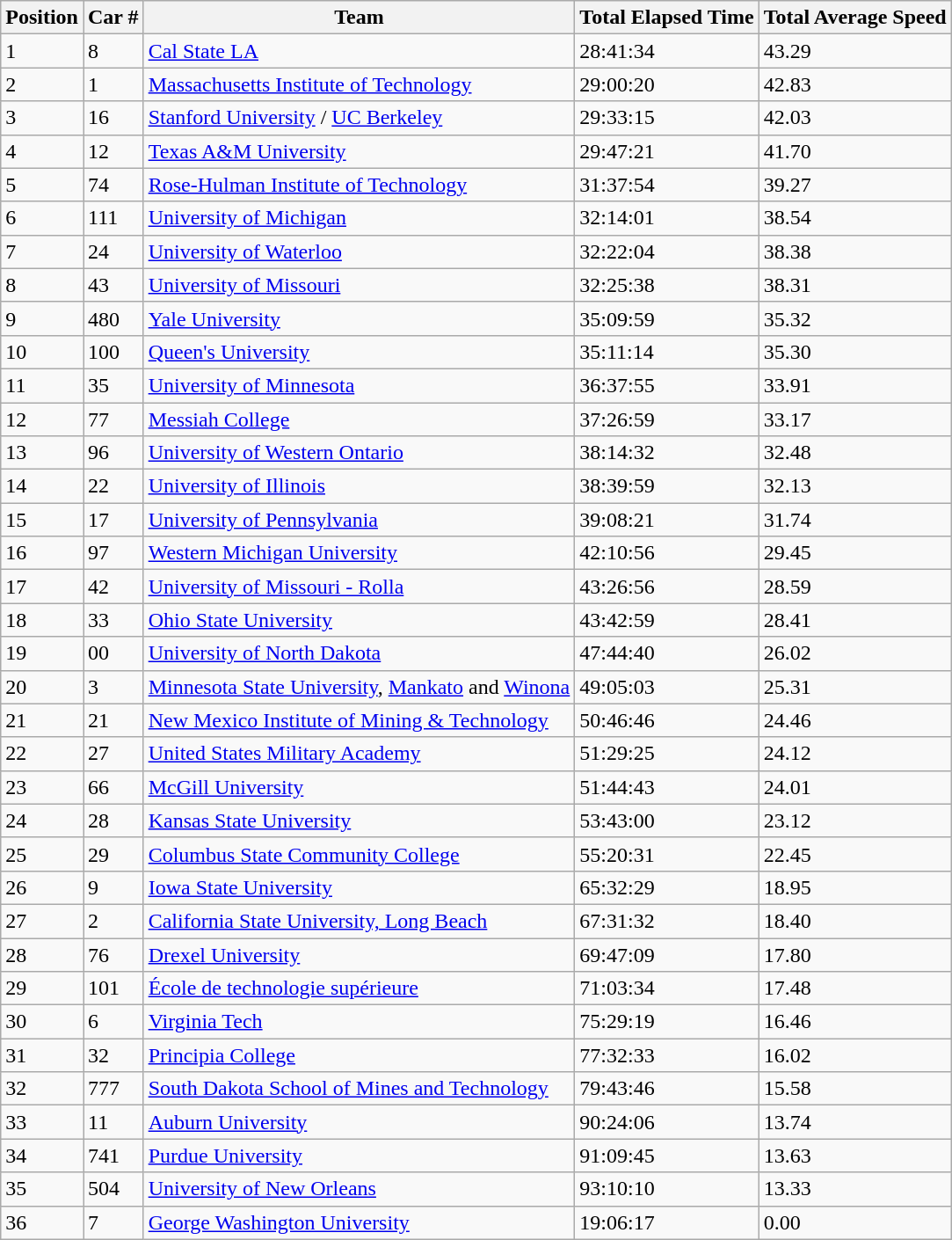<table class="wikitable">
<tr>
<th>Position</th>
<th>Car #</th>
<th>Team</th>
<th>Total Elapsed Time</th>
<th>Total Average Speed</th>
</tr>
<tr>
<td>1</td>
<td>8</td>
<td><a href='#'>Cal State LA</a></td>
<td>28:41:34</td>
<td>43.29</td>
</tr>
<tr>
<td>2</td>
<td>1</td>
<td><a href='#'>Massachusetts Institute of Technology</a></td>
<td>29:00:20</td>
<td>42.83</td>
</tr>
<tr>
<td>3</td>
<td>16</td>
<td><a href='#'>Stanford University</a> / <a href='#'>UC Berkeley</a></td>
<td>29:33:15</td>
<td>42.03</td>
</tr>
<tr>
<td>4</td>
<td>12</td>
<td><a href='#'>Texas A&M University</a></td>
<td>29:47:21</td>
<td>41.70</td>
</tr>
<tr>
<td>5</td>
<td>74</td>
<td><a href='#'>Rose-Hulman Institute of Technology</a></td>
<td>31:37:54</td>
<td>39.27</td>
</tr>
<tr>
<td>6</td>
<td>111</td>
<td><a href='#'>University of Michigan</a></td>
<td>32:14:01</td>
<td>38.54</td>
</tr>
<tr>
<td>7</td>
<td>24</td>
<td><a href='#'>University of Waterloo</a></td>
<td>32:22:04</td>
<td>38.38</td>
</tr>
<tr>
<td>8</td>
<td>43</td>
<td><a href='#'>University of Missouri</a></td>
<td>32:25:38</td>
<td>38.31</td>
</tr>
<tr>
<td>9</td>
<td>480</td>
<td><a href='#'>Yale University</a></td>
<td>35:09:59</td>
<td>35.32</td>
</tr>
<tr>
<td>10</td>
<td>100</td>
<td><a href='#'>Queen's University</a></td>
<td>35:11:14</td>
<td>35.30</td>
</tr>
<tr>
<td>11</td>
<td>35</td>
<td><a href='#'>University of Minnesota</a></td>
<td>36:37:55</td>
<td>33.91</td>
</tr>
<tr>
<td>12</td>
<td>77</td>
<td><a href='#'>Messiah College</a></td>
<td>37:26:59</td>
<td>33.17</td>
</tr>
<tr>
<td>13</td>
<td>96</td>
<td><a href='#'>University of Western Ontario</a></td>
<td>38:14:32</td>
<td>32.48</td>
</tr>
<tr>
<td>14</td>
<td>22</td>
<td><a href='#'>University of Illinois</a></td>
<td>38:39:59</td>
<td>32.13</td>
</tr>
<tr>
<td>15</td>
<td>17</td>
<td><a href='#'>University of Pennsylvania</a></td>
<td>39:08:21</td>
<td>31.74</td>
</tr>
<tr>
<td>16</td>
<td>97</td>
<td><a href='#'>Western Michigan University</a></td>
<td>42:10:56</td>
<td>29.45</td>
</tr>
<tr>
<td>17</td>
<td>42</td>
<td><a href='#'>University of Missouri - Rolla</a></td>
<td>43:26:56</td>
<td>28.59</td>
</tr>
<tr>
<td>18</td>
<td>33</td>
<td><a href='#'>Ohio State University</a></td>
<td>43:42:59</td>
<td>28.41</td>
</tr>
<tr>
<td>19</td>
<td>00</td>
<td><a href='#'>University of North Dakota</a></td>
<td>47:44:40</td>
<td>26.02</td>
</tr>
<tr>
<td>20</td>
<td>3</td>
<td><a href='#'>Minnesota State University</a>, <a href='#'>Mankato</a> and <a href='#'>Winona</a></td>
<td>49:05:03</td>
<td>25.31</td>
</tr>
<tr>
<td>21</td>
<td>21</td>
<td><a href='#'>New Mexico Institute of Mining & Technology</a></td>
<td>50:46:46</td>
<td>24.46</td>
</tr>
<tr>
<td>22</td>
<td>27</td>
<td><a href='#'>United States Military Academy</a></td>
<td>51:29:25</td>
<td>24.12</td>
</tr>
<tr>
<td>23</td>
<td>66</td>
<td><a href='#'>McGill University</a></td>
<td>51:44:43</td>
<td>24.01</td>
</tr>
<tr>
<td>24</td>
<td>28</td>
<td><a href='#'>Kansas State University</a></td>
<td>53:43:00</td>
<td>23.12</td>
</tr>
<tr>
<td>25</td>
<td>29</td>
<td><a href='#'>Columbus State Community College</a></td>
<td>55:20:31</td>
<td>22.45</td>
</tr>
<tr>
<td>26</td>
<td>9</td>
<td><a href='#'>Iowa State University</a></td>
<td>65:32:29</td>
<td>18.95</td>
</tr>
<tr>
<td>27</td>
<td>2</td>
<td><a href='#'>California State University, Long Beach</a></td>
<td>67:31:32</td>
<td>18.40</td>
</tr>
<tr>
<td>28</td>
<td>76</td>
<td><a href='#'>Drexel University</a></td>
<td>69:47:09</td>
<td>17.80</td>
</tr>
<tr>
<td>29</td>
<td>101</td>
<td><a href='#'>École de technologie supérieure</a></td>
<td>71:03:34</td>
<td>17.48</td>
</tr>
<tr>
<td>30</td>
<td>6</td>
<td><a href='#'>Virginia Tech</a></td>
<td>75:29:19</td>
<td>16.46</td>
</tr>
<tr>
<td>31</td>
<td>32</td>
<td><a href='#'>Principia College</a></td>
<td>77:32:33</td>
<td>16.02</td>
</tr>
<tr>
<td>32</td>
<td>777</td>
<td><a href='#'>South Dakota School of Mines and Technology</a></td>
<td>79:43:46</td>
<td>15.58</td>
</tr>
<tr>
<td>33</td>
<td>11</td>
<td><a href='#'>Auburn University</a></td>
<td>90:24:06</td>
<td>13.74</td>
</tr>
<tr>
<td>34</td>
<td>741</td>
<td><a href='#'>Purdue University</a></td>
<td>91:09:45</td>
<td>13.63</td>
</tr>
<tr>
<td>35</td>
<td>504</td>
<td><a href='#'>University of New Orleans</a></td>
<td>93:10:10</td>
<td>13.33</td>
</tr>
<tr>
<td>36</td>
<td>7</td>
<td><a href='#'>George Washington University</a></td>
<td>19:06:17</td>
<td>0.00</td>
</tr>
</table>
